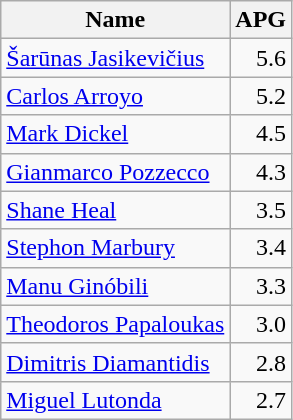<table class=wikitable>
<tr>
<th>Name</th>
<th>APG</th>
</tr>
<tr>
<td> <a href='#'>Šarūnas Jasikevičius</a></td>
<td align=right>5.6</td>
</tr>
<tr>
<td> <a href='#'>Carlos Arroyo</a></td>
<td align=right>5.2</td>
</tr>
<tr>
<td> <a href='#'>Mark Dickel</a></td>
<td align=right>4.5</td>
</tr>
<tr>
<td> <a href='#'>Gianmarco Pozzecco</a></td>
<td align=right>4.3</td>
</tr>
<tr>
<td> <a href='#'>Shane Heal</a></td>
<td align=right>3.5</td>
</tr>
<tr>
<td> <a href='#'>Stephon Marbury</a></td>
<td align=right>3.4</td>
</tr>
<tr>
<td> <a href='#'>Manu Ginóbili</a></td>
<td align=right>3.3</td>
</tr>
<tr>
<td> <a href='#'>Theodoros Papaloukas</a></td>
<td align=right>3.0</td>
</tr>
<tr>
<td> <a href='#'>Dimitris Diamantidis</a></td>
<td align=right>2.8</td>
</tr>
<tr>
<td> <a href='#'>Miguel Lutonda</a></td>
<td align=right>2.7</td>
</tr>
</table>
